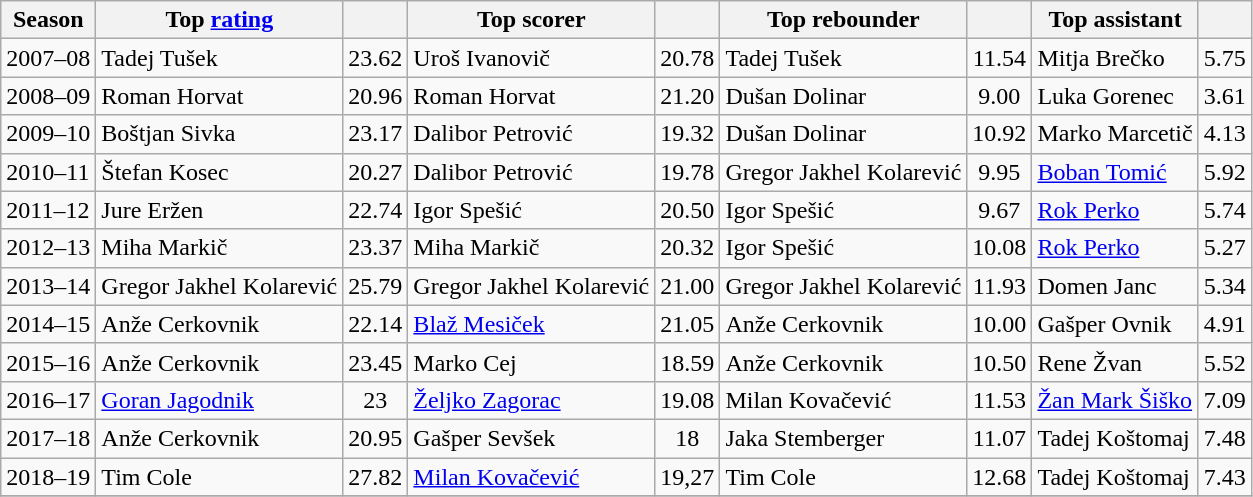<table class="wikitable">
<tr>
<th>Season</th>
<th>Top <a href='#'>rating</a></th>
<th></th>
<th>Top scorer</th>
<th></th>
<th>Top rebounder</th>
<th></th>
<th>Top assistant</th>
<th></th>
</tr>
<tr>
<td>2007–08</td>
<td> Tadej Tušek</td>
<td align="center">23.62</td>
<td> Uroš Ivanovič</td>
<td align="center">20.78</td>
<td> Tadej Tušek</td>
<td align="center">11.54</td>
<td> Mitja Brečko</td>
<td align="center">5.75</td>
</tr>
<tr>
<td>2008–09</td>
<td> Roman Horvat</td>
<td align="center">20.96</td>
<td> Roman Horvat</td>
<td align="center">21.20</td>
<td> Dušan Dolinar</td>
<td align="center">9.00</td>
<td> Luka Gorenec</td>
<td align="center">3.61</td>
</tr>
<tr>
<td>2009–10</td>
<td> Boštjan Sivka</td>
<td align="center">23.17</td>
<td> Dalibor Petrović</td>
<td align="center">19.32</td>
<td> Dušan Dolinar</td>
<td align="center">10.92</td>
<td> Marko Marcetič</td>
<td align="center">4.13</td>
</tr>
<tr>
<td>2010–11</td>
<td> Štefan Kosec</td>
<td align="center">20.27</td>
<td> Dalibor Petrović</td>
<td align="center">19.78</td>
<td> Gregor Jakhel Kolarević</td>
<td align="center">9.95</td>
<td> <a href='#'>Boban Tomić</a></td>
<td align="center">5.92</td>
</tr>
<tr>
<td>2011–12</td>
<td> Jure Eržen</td>
<td align="center">22.74</td>
<td> Igor Spešić</td>
<td align="center">20.50</td>
<td> Igor Spešić</td>
<td align="center">9.67</td>
<td> <a href='#'>Rok Perko</a></td>
<td align="center">5.74</td>
</tr>
<tr>
<td>2012–13</td>
<td> Miha Markič</td>
<td align="center">23.37</td>
<td> Miha Markič</td>
<td align="center">20.32</td>
<td> Igor Spešić</td>
<td align="center">10.08</td>
<td> <a href='#'>Rok Perko</a></td>
<td align="center">5.27</td>
</tr>
<tr>
<td>2013–14</td>
<td> Gregor Jakhel Kolarević</td>
<td align="center">25.79</td>
<td> Gregor Jakhel Kolarević</td>
<td align="center">21.00</td>
<td> Gregor Jakhel Kolarević</td>
<td align="center">11.93</td>
<td> Domen Janc</td>
<td align="center">5.34</td>
</tr>
<tr>
<td>2014–15</td>
<td> Anže Cerkovnik</td>
<td align="center">22.14</td>
<td> <a href='#'>Blaž Mesiček</a></td>
<td align="center">21.05</td>
<td> Anže Cerkovnik</td>
<td align="center">10.00</td>
<td> Gašper Ovnik</td>
<td align="center">4.91</td>
</tr>
<tr>
<td>2015–16</td>
<td> Anže Cerkovnik</td>
<td align="center">23.45</td>
<td> Marko Cej</td>
<td align="center">18.59</td>
<td> Anže Cerkovnik</td>
<td align="center">10.50</td>
<td> Rene Žvan</td>
<td align="center">5.52</td>
</tr>
<tr>
<td>2016–17</td>
<td> <a href='#'>Goran Jagodnik</a></td>
<td align="center">23</td>
<td> <a href='#'>Željko Zagorac</a></td>
<td align="center">19.08</td>
<td> Milan Kovačević</td>
<td align="center">11.53</td>
<td> <a href='#'>Žan Mark Šiško</a></td>
<td align="center">7.09</td>
</tr>
<tr>
<td>2017–18</td>
<td> Anže Cerkovnik</td>
<td align="center">20.95</td>
<td> Gašper Sevšek</td>
<td align="center">18</td>
<td> Jaka Stemberger</td>
<td align="center">11.07</td>
<td> Tadej Koštomaj</td>
<td align="center">7.48</td>
</tr>
<tr>
<td>2018–19</td>
<td> Tim Cole</td>
<td align="center">27.82</td>
<td> <a href='#'>Milan Kovačević</a></td>
<td align="center">19,27</td>
<td> Tim Cole</td>
<td align="center">12.68</td>
<td> Tadej Koštomaj</td>
<td align="center">7.43</td>
</tr>
<tr>
</tr>
</table>
